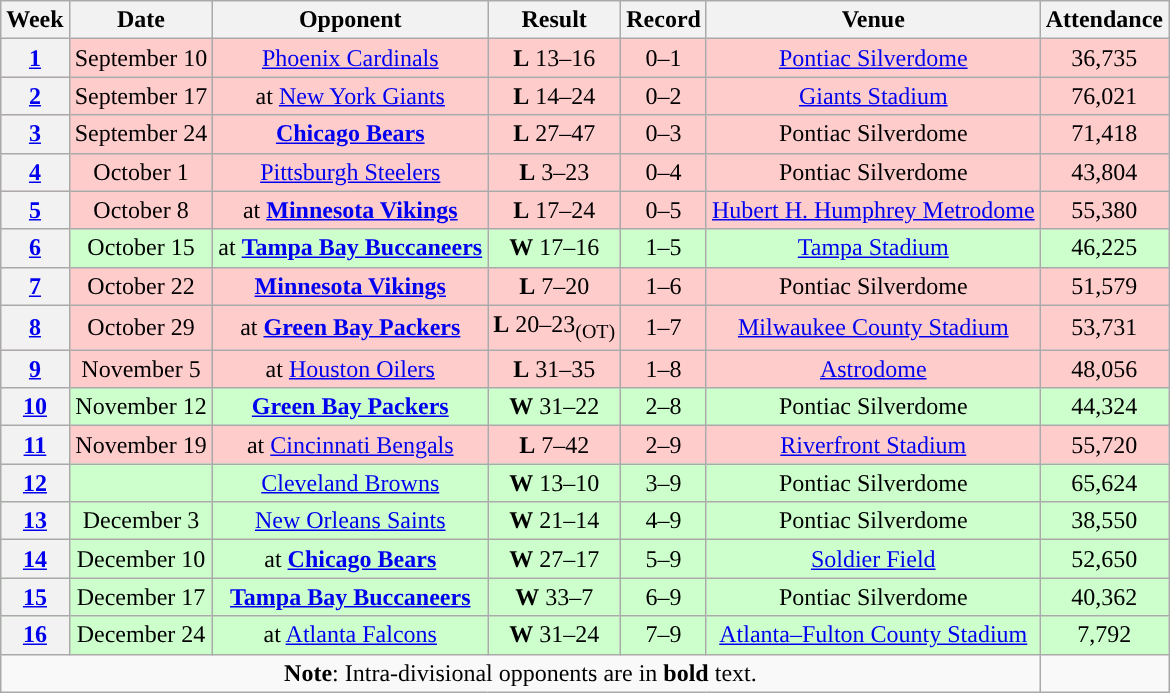<table class="wikitable"  style="text-align: center;">
<tr>
<th>Week</th>
<th>Date</th>
<th>Opponent</th>
<th>Result</th>
<th>Record</th>
<th>Venue</th>
<th>Attendance</th>
</tr>
<tr style="background: #fcc;">
<th><a href='#'>1</a></th>
<td>September 10</td>
<td><a href='#'>Phoenix Cardinals</a></td>
<td><strong>L</strong> 13–16</td>
<td>0–1</td>
<td><a href='#'>Pontiac Silverdome</a></td>
<td>36,735</td>
</tr>
<tr style="background: #fcc;">
<th><a href='#'>2</a></th>
<td>September 17</td>
<td>at <a href='#'>New York Giants</a></td>
<td><strong>L</strong> 14–24</td>
<td>0–2</td>
<td><a href='#'>Giants Stadium</a></td>
<td>76,021</td>
</tr>
<tr style="background: #fcc;">
<th><a href='#'>3</a></th>
<td>September 24</td>
<td><strong><a href='#'>Chicago Bears</a></strong></td>
<td><strong>L</strong> 27–47</td>
<td>0–3</td>
<td>Pontiac Silverdome</td>
<td>71,418</td>
</tr>
<tr style="background: #fcc;">
<th><a href='#'>4</a></th>
<td>October 1</td>
<td><a href='#'>Pittsburgh Steelers</a></td>
<td><strong>L</strong> 3–23</td>
<td>0–4</td>
<td>Pontiac Silverdome</td>
<td>43,804</td>
</tr>
<tr style="background: #fcc;">
<th><a href='#'>5</a></th>
<td>October 8</td>
<td>at <strong><a href='#'>Minnesota Vikings</a></strong></td>
<td><strong>L</strong> 17–24</td>
<td>0–5</td>
<td><a href='#'>Hubert H. Humphrey Metrodome</a></td>
<td>55,380</td>
</tr>
<tr style="background: #cfc;">
<th><a href='#'>6</a></th>
<td>October 15</td>
<td>at <strong><a href='#'>Tampa Bay Buccaneers</a></strong></td>
<td><strong>W</strong> 17–16</td>
<td>1–5</td>
<td><a href='#'>Tampa Stadium</a></td>
<td>46,225</td>
</tr>
<tr style="background: #fcc;">
<th><a href='#'>7</a></th>
<td>October 22</td>
<td><strong><a href='#'>Minnesota Vikings</a></strong></td>
<td><strong>L</strong> 7–20</td>
<td>1–6</td>
<td>Pontiac Silverdome</td>
<td>51,579</td>
</tr>
<tr style="background: #fcc;">
<th><a href='#'>8</a></th>
<td>October 29</td>
<td>at <strong><a href='#'>Green Bay Packers</a></strong></td>
<td><strong>L</strong> 20–23<sub>(OT)</sub></td>
<td>1–7</td>
<td><a href='#'>Milwaukee County Stadium</a></td>
<td>53,731</td>
</tr>
<tr style="background: #fcc;">
<th><a href='#'>9</a></th>
<td>November 5</td>
<td>at <a href='#'>Houston Oilers</a></td>
<td><strong>L</strong> 31–35</td>
<td>1–8</td>
<td><a href='#'>Astrodome</a></td>
<td>48,056</td>
</tr>
<tr style="background: #cfc;">
<th><a href='#'>10</a></th>
<td>November 12</td>
<td><strong><a href='#'>Green Bay Packers</a></strong></td>
<td><strong>W</strong> 31–22</td>
<td>2–8</td>
<td>Pontiac Silverdome</td>
<td>44,324</td>
</tr>
<tr style="background: #fcc;">
<th><a href='#'>11</a></th>
<td>November 19</td>
<td>at <a href='#'>Cincinnati Bengals</a></td>
<td><strong>L</strong> 7–42</td>
<td>2–9</td>
<td><a href='#'>Riverfront Stadium</a></td>
<td>55,720</td>
</tr>
<tr style="background: #cfc;">
<th><a href='#'>12</a></th>
<td></td>
<td><a href='#'>Cleveland Browns</a></td>
<td><strong>W</strong> 13–10</td>
<td>3–9</td>
<td>Pontiac Silverdome</td>
<td>65,624</td>
</tr>
<tr style="background: #cfc;">
<th><a href='#'>13</a></th>
<td>December 3</td>
<td><a href='#'>New Orleans Saints</a></td>
<td><strong>W</strong> 21–14</td>
<td>4–9</td>
<td>Pontiac Silverdome</td>
<td>38,550</td>
</tr>
<tr style="background: #cfc;">
<th><a href='#'>14</a></th>
<td>December 10</td>
<td>at <strong><a href='#'>Chicago Bears</a></strong></td>
<td><strong>W</strong> 27–17</td>
<td>5–9</td>
<td><a href='#'>Soldier Field</a></td>
<td>52,650</td>
</tr>
<tr style="background: #cfc;">
<th><a href='#'>15</a></th>
<td>December 17</td>
<td><strong><a href='#'>Tampa Bay Buccaneers</a></strong></td>
<td><strong>W</strong> 33–7</td>
<td>6–9</td>
<td>Pontiac Silverdome</td>
<td>40,362</td>
</tr>
<tr style="background: #cfc;">
<th><a href='#'>16</a></th>
<td>December 24</td>
<td>at <a href='#'>Atlanta Falcons</a></td>
<td><strong>W</strong> 31–24</td>
<td>7–9</td>
<td><a href='#'>Atlanta–Fulton County Stadium</a></td>
<td>7,792</td>
</tr>
<tr>
<td colspan="6"><strong>Note</strong>: Intra-divisional opponents are in <strong>bold</strong> text.</td>
<td></td>
</tr>
</table>
